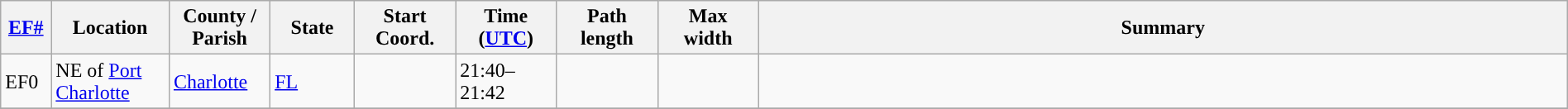<table class="wikitable sortable" style="width:100%;">
<tr>
<th scope="col"  style="width:3%; text-align:center;"><a href='#'>EF#</a></th>
<th scope="col"  style="width:7%; text-align:center;" class="unsortable">Location</th>
<th scope="col"  style="width:6%; text-align:center;" class="unsortable">County / Parish</th>
<th scope="col"  style="width:5%; text-align:center;">State</th>
<th scope="col"  style="width:6%; text-align:center;">Start Coord.</th>
<th scope="col"  style="width:6%; text-align:center;">Time (<a href='#'>UTC</a>)</th>
<th scope="col"  style="width:6%; text-align:center;">Path length</th>
<th scope="col"  style="width:6%; text-align:center;">Max width</th>
<th scope="col" class="unsortable" style="width:48%; text-align:center;">Summary</th>
</tr>
<tr>
<td>EF0</td>
<td>NE of <a href='#'>Port Charlotte</a></td>
<td><a href='#'>Charlotte</a></td>
<td><a href='#'>FL</a></td>
<td></td>
<td>21:40–21:42</td>
<td></td>
<td></td>
<td></td>
</tr>
<tr>
</tr>
</table>
